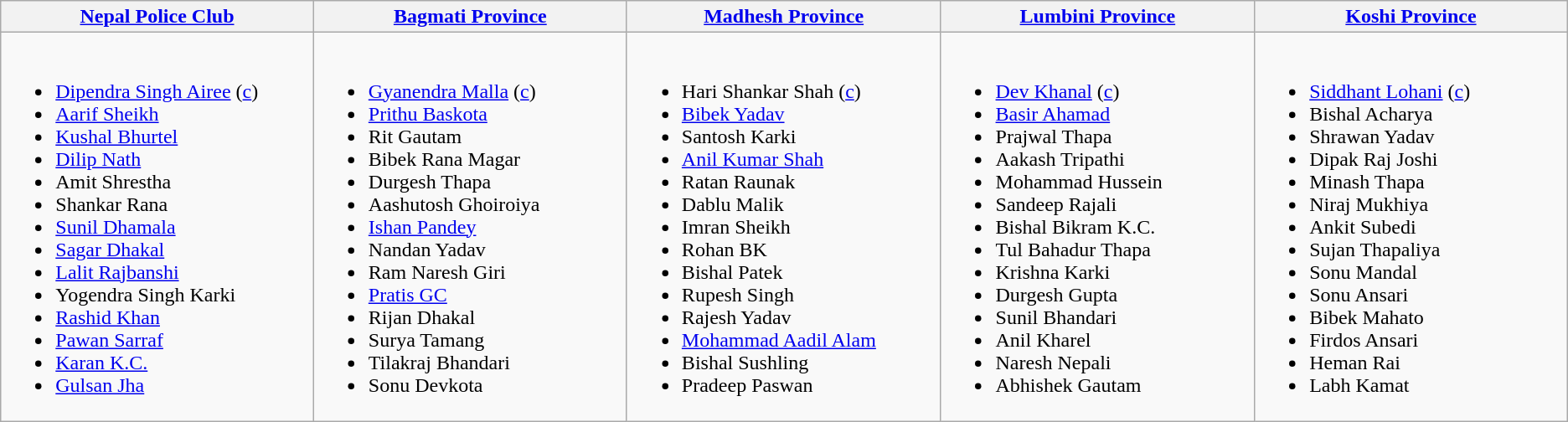<table class="wikitable">
<tr>
<th width="250px"><a href='#'>Nepal Police Club</a></th>
<th width="250px"><a href='#'>Bagmati Province</a></th>
<th width="250px"><a href='#'>Madhesh Province</a></th>
<th width="250px"><a href='#'>Lumbini Province</a></th>
<th width="250px"><a href='#'>Koshi Province</a></th>
</tr>
<tr>
<td><br><ul><li><a href='#'>Dipendra Singh Airee</a> (<a href='#'>c</a>)</li><li><a href='#'>Aarif Sheikh</a></li><li><a href='#'>Kushal Bhurtel</a></li><li><a href='#'>Dilip Nath</a></li><li>Amit Shrestha</li><li>Shankar Rana</li><li><a href='#'>Sunil Dhamala</a></li><li><a href='#'>Sagar Dhakal</a></li><li><a href='#'>Lalit Rajbanshi</a></li><li>Yogendra Singh Karki</li><li><a href='#'>Rashid Khan</a></li><li><a href='#'>Pawan Sarraf</a></li><li><a href='#'>Karan K.C.</a></li><li><a href='#'>Gulsan Jha</a></li></ul></td>
<td><br><ul><li><a href='#'>Gyanendra Malla</a> (<a href='#'>c</a>)</li><li><a href='#'>Prithu Baskota</a></li><li>Rit Gautam</li><li>Bibek Rana Magar</li><li>Durgesh Thapa</li><li>Aashutosh Ghoiroiya</li><li><a href='#'>Ishan Pandey</a></li><li>Nandan Yadav</li><li>Ram Naresh Giri</li><li><a href='#'>Pratis GC</a></li><li>Rijan Dhakal</li><li>Surya Tamang</li><li>Tilakraj Bhandari</li><li>Sonu Devkota</li></ul></td>
<td><br><ul><li>Hari Shankar Shah (<a href='#'>c</a>)</li><li><a href='#'>Bibek Yadav</a></li><li>Santosh Karki</li><li><a href='#'>Anil Kumar Shah</a></li><li>Ratan Raunak</li><li>Dablu Malik</li><li>Imran Sheikh</li><li>Rohan BK</li><li>Bishal Patek</li><li>Rupesh Singh</li><li>Rajesh Yadav</li><li><a href='#'>Mohammad Aadil Alam</a></li><li>Bishal Sushling</li><li>Pradeep Paswan</li></ul></td>
<td><br><ul><li><a href='#'>Dev Khanal</a> (<a href='#'>c</a>)</li><li><a href='#'>Basir Ahamad</a></li><li>Prajwal Thapa</li><li>Aakash Tripathi</li><li>Mohammad Hussein</li><li>Sandeep Rajali</li><li>Bishal Bikram K.C.</li><li>Tul Bahadur Thapa</li><li>Krishna Karki</li><li>Durgesh Gupta</li><li>Sunil Bhandari</li><li>Anil Kharel</li><li>Naresh Nepali</li><li>Abhishek Gautam</li></ul></td>
<td><br><ul><li><a href='#'>Siddhant Lohani</a> (<a href='#'>c</a>)</li><li>Bishal Acharya</li><li>Shrawan Yadav</li><li>Dipak Raj Joshi</li><li>Minash Thapa</li><li>Niraj Mukhiya</li><li>Ankit Subedi</li><li>Sujan Thapaliya</li><li>Sonu Mandal</li><li>Sonu Ansari</li><li>Bibek Mahato</li><li>Firdos Ansari</li><li>Heman Rai</li><li>Labh Kamat</li></ul></td>
</tr>
</table>
